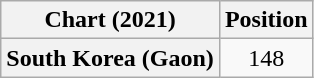<table class="wikitable plainrowheaders" style="text-align:center">
<tr>
<th scope="col">Chart (2021)</th>
<th scope="col">Position</th>
</tr>
<tr>
<th scope="row">South Korea (Gaon)</th>
<td>148</td>
</tr>
</table>
